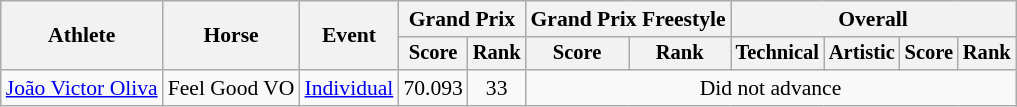<table class=wikitable style="font-size:90%; text-align:center;">
<tr>
<th rowspan=2>Athlete</th>
<th rowspan=2>Horse</th>
<th rowspan=2>Event</th>
<th colspan=2>Grand Prix</th>
<th colspan=2>Grand Prix Freestyle</th>
<th colspan=4>Overall</th>
</tr>
<tr style=font-size:95%>
<th>Score</th>
<th>Rank</th>
<th>Score</th>
<th>Rank</th>
<th>Technical</th>
<th>Artistic</th>
<th>Score</th>
<th>Rank</th>
</tr>
<tr>
<td align=left><a href='#'>João Victor Oliva</a></td>
<td align=left>Feel Good VO</td>
<td align=left><a href='#'>Individual</a></td>
<td>70.093</td>
<td>33</td>
<td colspan=6>Did not advance</td>
</tr>
</table>
